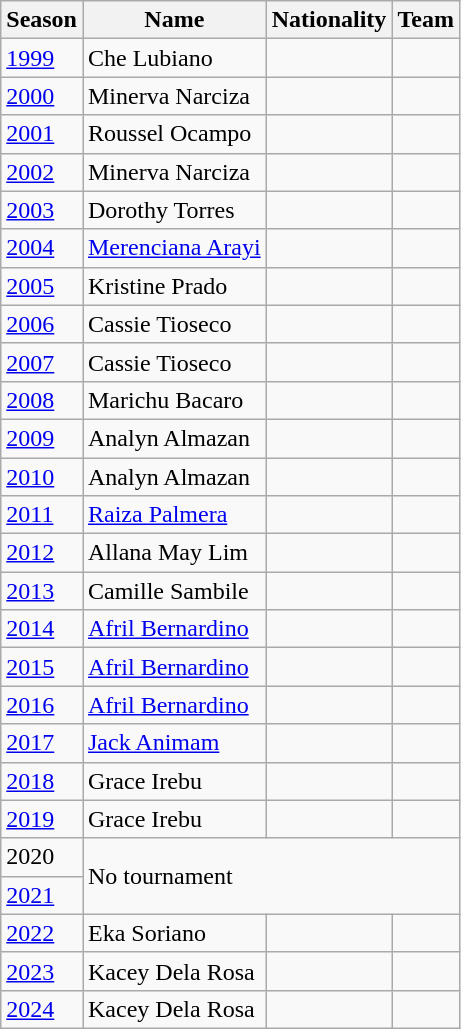<table class="wikitable">
<tr>
<th>Season</th>
<th>Name</th>
<th>Nationality</th>
<th>Team</th>
</tr>
<tr>
<td><a href='#'>1999</a></td>
<td>Che Lubiano</td>
<td></td>
<td></td>
</tr>
<tr>
<td><a href='#'>2000</a></td>
<td>Minerva Narciza</td>
<td></td>
<td></td>
</tr>
<tr>
<td><a href='#'>2001</a></td>
<td>Roussel Ocampo</td>
<td></td>
<td></td>
</tr>
<tr>
<td><a href='#'>2002</a></td>
<td>Minerva Narciza</td>
<td></td>
<td></td>
</tr>
<tr>
<td><a href='#'>2003</a></td>
<td>Dorothy Torres</td>
<td></td>
<td></td>
</tr>
<tr>
<td><a href='#'>2004</a></td>
<td><a href='#'>Merenciana Arayi</a></td>
<td></td>
<td></td>
</tr>
<tr>
<td><a href='#'>2005</a></td>
<td>Kristine Prado</td>
<td></td>
<td></td>
</tr>
<tr>
<td><a href='#'>2006</a></td>
<td>Cassie Tioseco</td>
<td></td>
<td></td>
</tr>
<tr>
<td><a href='#'>2007</a></td>
<td>Cassie Tioseco</td>
<td></td>
<td></td>
</tr>
<tr>
<td><a href='#'>2008</a></td>
<td>Marichu Bacaro</td>
<td></td>
<td></td>
</tr>
<tr>
<td><a href='#'>2009</a></td>
<td>Analyn Almazan</td>
<td></td>
<td></td>
</tr>
<tr>
<td><a href='#'>2010</a></td>
<td>Analyn Almazan</td>
<td></td>
<td></td>
</tr>
<tr>
<td><a href='#'>2011</a></td>
<td><a href='#'>Raiza Palmera</a></td>
<td></td>
<td></td>
</tr>
<tr>
<td><a href='#'>2012</a></td>
<td>Allana May Lim</td>
<td></td>
<td></td>
</tr>
<tr>
<td><a href='#'>2013</a></td>
<td>Camille Sambile</td>
<td></td>
<td></td>
</tr>
<tr>
<td><a href='#'>2014</a></td>
<td><a href='#'>Afril Bernardino</a></td>
<td></td>
<td></td>
</tr>
<tr>
<td><a href='#'>2015</a></td>
<td><a href='#'>Afril Bernardino</a></td>
<td></td>
<td></td>
</tr>
<tr>
<td><a href='#'>2016</a></td>
<td><a href='#'>Afril Bernardino</a></td>
<td></td>
<td></td>
</tr>
<tr>
<td><a href='#'>2017</a></td>
<td><a href='#'>Jack Animam</a></td>
<td></td>
<td></td>
</tr>
<tr>
<td><a href='#'>2018</a></td>
<td>Grace Irebu</td>
<td></td>
<td></td>
</tr>
<tr>
<td><a href='#'>2019</a></td>
<td>Grace Irebu</td>
<td></td>
<td></td>
</tr>
<tr>
<td>2020</td>
<td colspan="3" rowspan="2">No tournament</td>
</tr>
<tr>
<td><a href='#'>2021</a></td>
</tr>
<tr>
<td><a href='#'>2022</a></td>
<td>Eka Soriano</td>
<td></td>
<td></td>
</tr>
<tr>
<td><a href='#'>2023</a></td>
<td>Kacey Dela Rosa</td>
<td></td>
<td></td>
</tr>
<tr>
<td><a href='#'>2024</a></td>
<td>Kacey Dela Rosa</td>
<td></td>
<td></td>
</tr>
</table>
